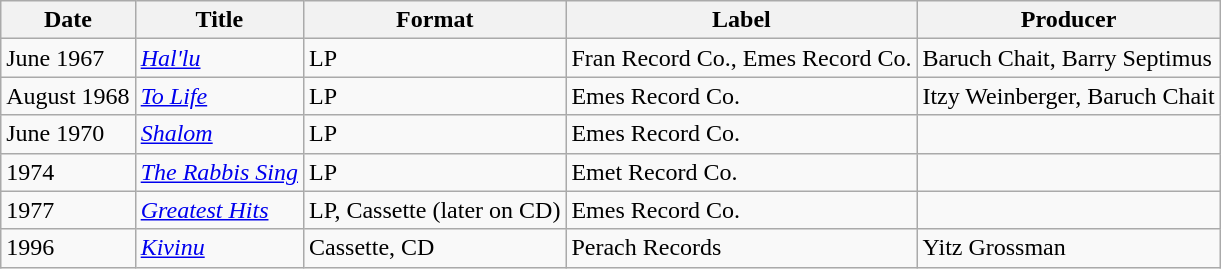<table class="wikitable">
<tr>
<th rowspan="1">Date</th>
<th rowspan="1">Title</th>
<th rowspan="1">Format</th>
<th rowspan="1">Label</th>
<th rowspan="1">Producer</th>
</tr>
<tr>
<td>June 1967</td>
<td><em><a href='#'>Hal'lu</a></em></td>
<td>LP</td>
<td>Fran Record Co., Emes Record Co.</td>
<td>Baruch Chait, Barry Septimus</td>
</tr>
<tr>
<td>August 1968</td>
<td><em><a href='#'>To Life</a></em></td>
<td>LP</td>
<td>Emes Record Co.</td>
<td>Itzy Weinberger, Baruch Chait</td>
</tr>
<tr>
<td>June 1970</td>
<td><em><a href='#'>Shalom</a></em></td>
<td>LP</td>
<td>Emes Record Co.</td>
<td></td>
</tr>
<tr>
<td>1974</td>
<td><em><a href='#'>The Rabbis Sing</a></em></td>
<td>LP</td>
<td>Emet Record Co.</td>
<td></td>
</tr>
<tr>
<td>1977</td>
<td><em><a href='#'>Greatest Hits</a></em></td>
<td>LP, Cassette (later on CD)</td>
<td>Emes Record Co.</td>
<td></td>
</tr>
<tr>
<td>1996</td>
<td><em><a href='#'>Kivinu</a></em></td>
<td>Cassette, CD</td>
<td>Perach Records</td>
<td>Yitz Grossman</td>
</tr>
</table>
